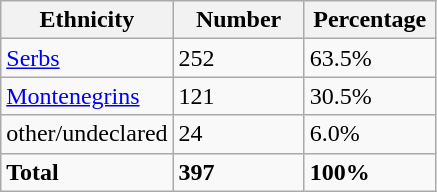<table class="wikitable">
<tr>
<th width="100px">Ethnicity</th>
<th width="80px">Number</th>
<th width="80px">Percentage</th>
</tr>
<tr>
<td><a href='#'>Serbs</a></td>
<td>252</td>
<td>63.5%</td>
</tr>
<tr>
<td><a href='#'>Montenegrins</a></td>
<td>121</td>
<td>30.5%</td>
</tr>
<tr>
<td>other/undeclared</td>
<td>24</td>
<td>6.0%</td>
</tr>
<tr>
<td><strong>Total</strong></td>
<td><strong>397</strong></td>
<td><strong>100%</strong></td>
</tr>
</table>
